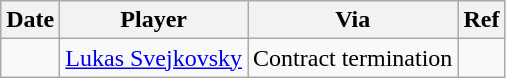<table class="wikitable">
<tr>
<th>Date</th>
<th>Player</th>
<th>Via</th>
<th>Ref</th>
</tr>
<tr>
<td></td>
<td><a href='#'>Lukas Svejkovsky</a></td>
<td>Contract termination</td>
<td></td>
</tr>
</table>
